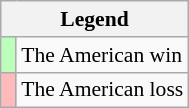<table class="wikitable" style="font-size:90%">
<tr>
<th colspan="2">Legend</th>
</tr>
<tr>
<td style="background:#bfb;"> </td>
<td>The American win</td>
</tr>
<tr>
<td style="background:#fbb;"> </td>
<td>The American loss</td>
</tr>
</table>
